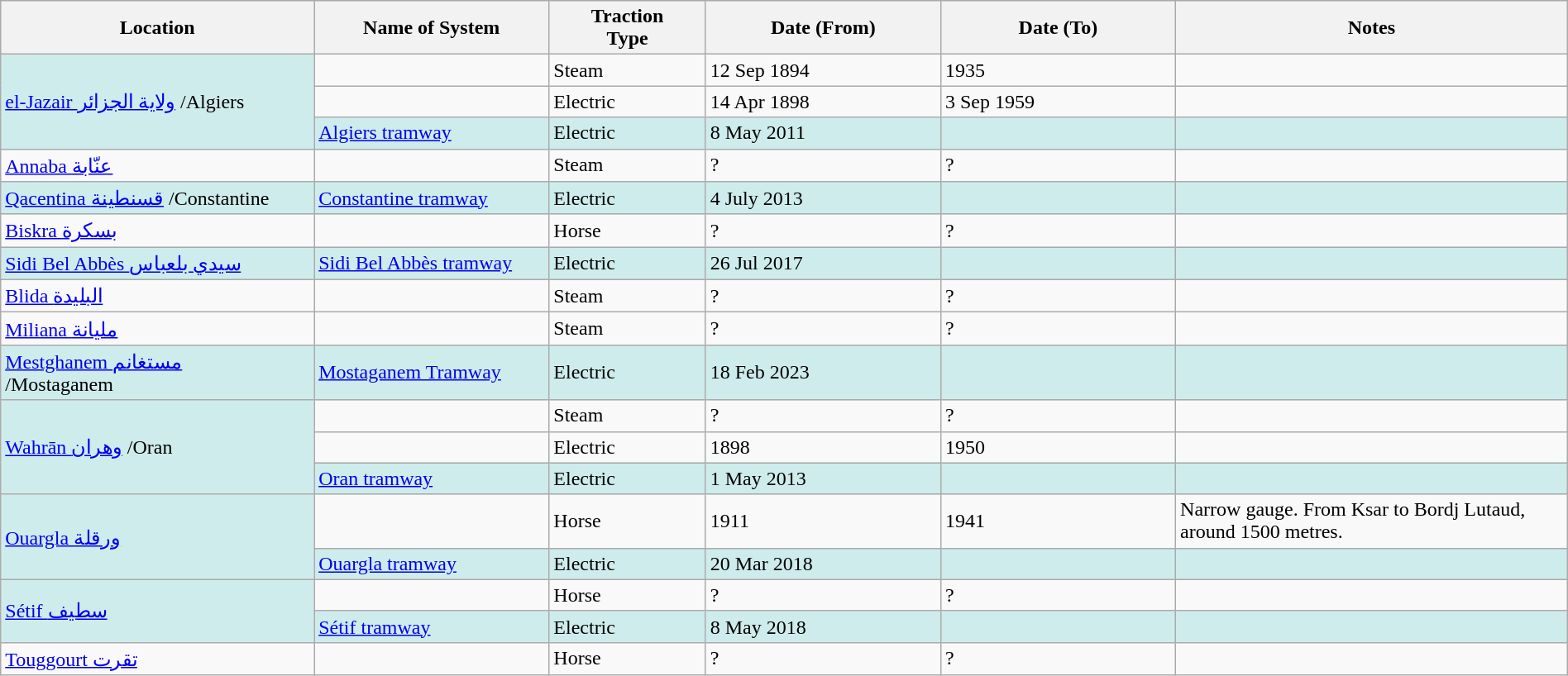<table class="wikitable" style="width:100%;">
<tr>
<th style="width:20%;">Location</th>
<th style="width:15%;">Name of System</th>
<th style="width:10%;">Traction<br>Type</th>
<th style="width:15%;">Date (From)</th>
<th style="width:15%;">Date (To)</th>
<th style="width:25%;">Notes</th>
</tr>
<tr>
<td rowspan="3" style="background:#CFECEC"><a href='#'>el-Jazair ولاية الجزائر</a> /Algiers</td>
<td> </td>
<td>Steam</td>
<td>12 Sep 1894</td>
<td>1935</td>
<td> </td>
</tr>
<tr>
<td></td>
<td>Electric</td>
<td>14 Apr 1898</td>
<td>3 Sep 1959</td>
<td> </td>
</tr>
<tr>
<td style="background:#CFECEC"><a href='#'>Algiers tramway</a></td>
<td style="background:#CFECEC">Electric</td>
<td style="background:#CFECEC">8 May 2011</td>
<td style="background:#CFECEC"> </td>
<td style="background:#CFECEC"> </td>
</tr>
<tr>
<td><a href='#'>Annaba عنّابة</a></td>
<td> </td>
<td>Steam</td>
<td>?</td>
<td>?</td>
<td> </td>
</tr>
<tr style="background:#CFECEC">
<td><a href='#'>Qacentina قسنطينة</a> /Constantine</td>
<td><a href='#'>Constantine tramway</a></td>
<td>Electric</td>
<td>4 July 2013</td>
<td> </td>
<td> </td>
</tr>
<tr>
<td><a href='#'>Biskra بسكرة</a></td>
<td> </td>
<td>Horse</td>
<td>?</td>
<td>?</td>
<td> </td>
</tr>
<tr style="background:#CFECEC">
<td><a href='#'>Sidi Bel Abbès سيدي بلعباس</a></td>
<td><a href='#'>Sidi Bel Abbès tramway</a></td>
<td>Electric</td>
<td>26 Jul 2017</td>
<td> </td>
<td> </td>
</tr>
<tr>
<td><a href='#'>Blida البليدة</a></td>
<td> </td>
<td>Steam</td>
<td>?</td>
<td>?</td>
<td> </td>
</tr>
<tr>
<td><a href='#'>Miliana مليانة</a></td>
<td> </td>
<td>Steam</td>
<td>?</td>
<td>?</td>
<td> </td>
</tr>
<tr style="background:#CFECEC">
<td><a href='#'>Mestghanem مستغانم</a><br>/Mostaganem</td>
<td><a href='#'>Mostaganem Tramway</a></td>
<td>Electric</td>
<td>18 Feb 2023</td>
<td> </td>
<td> </td>
</tr>
<tr>
<td rowspan="3" style="background:#CFECEC"><a href='#'>Wahrān وهران</a> /Oran</td>
<td> </td>
<td>Steam</td>
<td>?</td>
<td>?</td>
<td> </td>
</tr>
<tr>
<td> </td>
<td>Electric</td>
<td>1898</td>
<td>1950</td>
<td> </td>
</tr>
<tr>
<td style="background:#CFECEC"><a href='#'>Oran tramway</a></td>
<td style="background:#CFECEC">Electric</td>
<td style="background:#CFECEC">1 May 2013</td>
<td style="background:#CFECEC"> </td>
<td style="background:#CFECEC"> </td>
</tr>
<tr>
<td style="background:#CFECEC" rowspan=2><a href='#'>Ouargla ورقلة</a></td>
<td> </td>
<td>Horse</td>
<td>1911</td>
<td>1941</td>
<td>Narrow gauge. From Ksar to Bordj Lutaud, around 1500 metres.</td>
</tr>
<tr>
<td style="background:#CFECEC"><a href='#'>Ouargla tramway</a></td>
<td style="background:#CFECEC">Electric</td>
<td style="background:#CFECEC">20 Mar 2018</td>
<td style="background:#CFECEC"> </td>
<td style="background:#CFECEC"> </td>
</tr>
<tr>
<td style="background:#CFECEC" rowspan=2><a href='#'>Sétif سطيف</a></td>
<td> </td>
<td>Horse</td>
<td>?</td>
<td>?</td>
<td> </td>
</tr>
<tr>
<td style="background:#CFECEC"><a href='#'>Sétif tramway</a></td>
<td style="background:#CFECEC">Electric</td>
<td style="background:#CFECEC">8 May 2018</td>
<td style="background:#CFECEC"> </td>
<td style="background:#CFECEC"> </td>
</tr>
<tr>
<td><a href='#'>Touggourt تقرت</a></td>
<td> </td>
<td>Horse</td>
<td>?</td>
<td>?</td>
<td> </td>
</tr>
</table>
